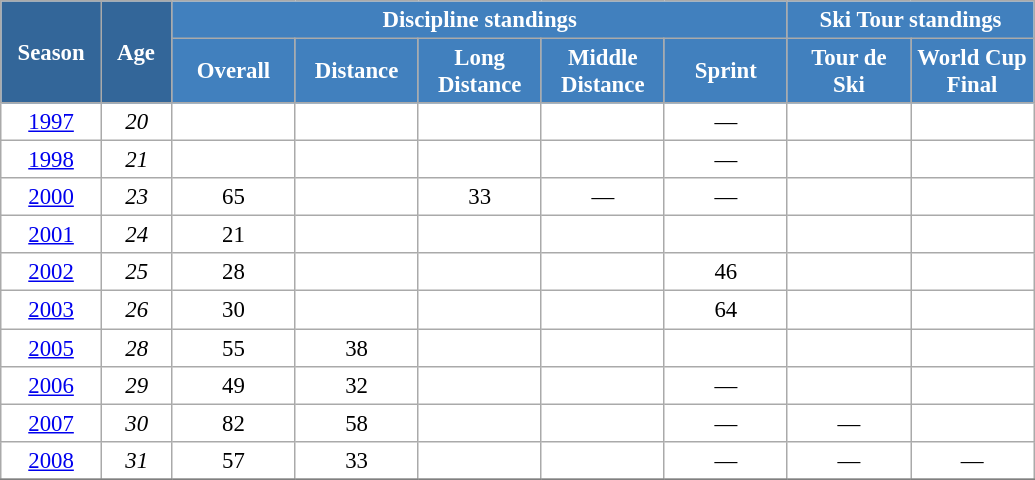<table class="wikitable" style="font-size:95%; text-align:center; border:grey solid 1px; border-collapse:collapse; background:#ffffff;">
<tr>
<th style="background-color:#369; color:white; width:60px;" rowspan="2"> Season </th>
<th style="background-color:#369; color:white; width:40px;" rowspan="2"> Age </th>
<th style="background-color:#4180be; color:white;" colspan="5">Discipline standings</th>
<th style="background-color:#4180be; color:white;" colspan="2">Ski Tour standings</th>
</tr>
<tr>
<th style="background-color:#4180be; color:white; width:75px;">Overall</th>
<th style="background-color:#4180be; color:white; width:75px;">Distance</th>
<th style="background-color:#4180be; color:white; width:75px;">Long Distance</th>
<th style="background-color:#4180be; color:white; width:75px;">Middle Distance</th>
<th style="background-color:#4180be; color:white; width:75px;">Sprint</th>
<th style="background-color:#4180be; color:white; width:75px;">Tour de<br>Ski</th>
<th style="background-color:#4180be; color:white; width:75px;">World Cup<br>Final</th>
</tr>
<tr>
<td><a href='#'>1997</a></td>
<td><em>20</em></td>
<td></td>
<td></td>
<td></td>
<td></td>
<td>—</td>
<td></td>
<td></td>
</tr>
<tr>
<td><a href='#'>1998</a></td>
<td><em>21</em></td>
<td></td>
<td></td>
<td></td>
<td></td>
<td>—</td>
<td></td>
<td></td>
</tr>
<tr>
<td><a href='#'>2000</a></td>
<td><em>23</em></td>
<td>65</td>
<td></td>
<td>33</td>
<td>—</td>
<td>—</td>
<td></td>
<td></td>
</tr>
<tr>
<td><a href='#'>2001</a></td>
<td><em>24</em></td>
<td>21</td>
<td></td>
<td></td>
<td></td>
<td></td>
<td></td>
<td></td>
</tr>
<tr>
<td><a href='#'>2002</a></td>
<td><em>25</em></td>
<td>28</td>
<td></td>
<td></td>
<td></td>
<td>46</td>
<td></td>
<td></td>
</tr>
<tr>
<td><a href='#'>2003</a></td>
<td><em>26</em></td>
<td>30</td>
<td></td>
<td></td>
<td></td>
<td>64</td>
<td></td>
<td></td>
</tr>
<tr>
<td><a href='#'>2005</a></td>
<td><em>28</em></td>
<td>55</td>
<td>38</td>
<td></td>
<td></td>
<td></td>
<td></td>
<td></td>
</tr>
<tr>
<td><a href='#'>2006</a></td>
<td><em>29</em></td>
<td>49</td>
<td>32</td>
<td></td>
<td></td>
<td>—</td>
<td></td>
<td></td>
</tr>
<tr>
<td><a href='#'>2007</a></td>
<td><em>30</em></td>
<td>82</td>
<td>58</td>
<td></td>
<td></td>
<td>—</td>
<td>—</td>
<td></td>
</tr>
<tr>
<td><a href='#'>2008</a></td>
<td><em>31</em></td>
<td>57</td>
<td>33</td>
<td></td>
<td></td>
<td>—</td>
<td>—</td>
<td>—</td>
</tr>
<tr>
</tr>
</table>
